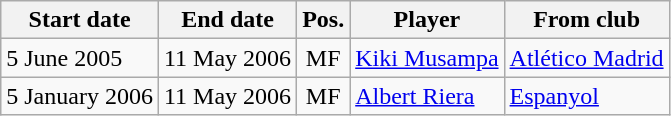<table class="wikitable">
<tr>
<th>Start date</th>
<th>End date</th>
<th>Pos.</th>
<th>Player</th>
<th>From club</th>
</tr>
<tr>
<td>5 June 2005</td>
<td>11 May 2006</td>
<td align="center">MF</td>
<td> <a href='#'>Kiki Musampa</a></td>
<td> <a href='#'>Atlético Madrid</a></td>
</tr>
<tr>
<td>5 January 2006</td>
<td>11 May 2006</td>
<td align="center">MF</td>
<td> <a href='#'>Albert Riera</a></td>
<td> <a href='#'>Espanyol</a></td>
</tr>
</table>
